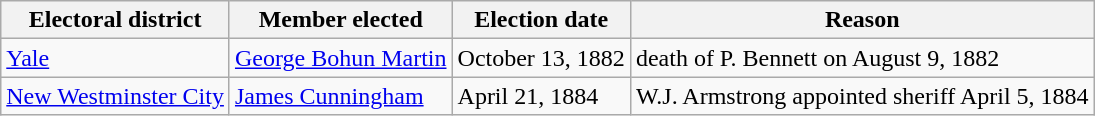<table class="wikitable sortable">
<tr>
<th>Electoral district</th>
<th>Member elected</th>
<th>Election date</th>
<th>Reason</th>
</tr>
<tr>
<td><a href='#'>Yale</a></td>
<td><a href='#'>George Bohun Martin</a></td>
<td>October 13, 1882</td>
<td>death of P. Bennett on August 9, 1882</td>
</tr>
<tr>
<td><a href='#'>New Westminster City</a></td>
<td><a href='#'>James Cunningham</a></td>
<td>April 21, 1884</td>
<td>W.J. Armstrong appointed sheriff April 5, 1884</td>
</tr>
</table>
